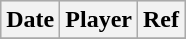<table class="wikitable">
<tr style="background:#ddd; text-align:center;">
<th>Date</th>
<th>Player</th>
<th>Ref</th>
</tr>
<tr>
</tr>
</table>
